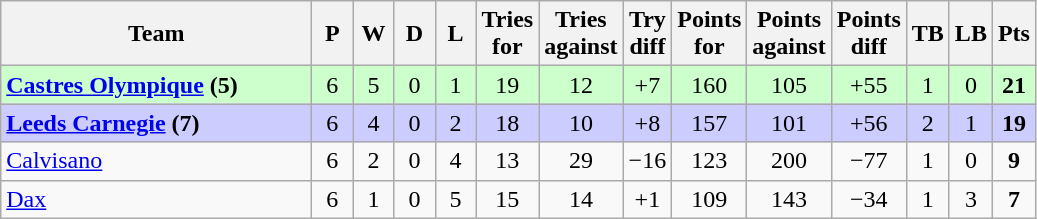<table class="wikitable" style="text-align: center;">
<tr>
<th width="200">Team</th>
<th width="20">P</th>
<th width="20">W</th>
<th width="20">D</th>
<th width="20">L</th>
<th width="20">Tries for</th>
<th width="20">Tries against</th>
<th width="20">Try diff</th>
<th width="20">Points for</th>
<th width="20">Points against</th>
<th width="25">Points diff</th>
<th width="20">TB</th>
<th width="20">LB</th>
<th width="20">Pts</th>
</tr>
<tr bgcolor="#ccffcc">
<td align="left"> <strong><a href='#'>Castres Olympique</a> (5)</strong></td>
<td>6</td>
<td>5</td>
<td>0</td>
<td>1</td>
<td>19</td>
<td>12</td>
<td>+7</td>
<td>160</td>
<td>105</td>
<td>+55</td>
<td>1</td>
<td>0</td>
<td><strong>21</strong></td>
</tr>
<tr bgcolor="#ccccff">
<td align="left"> <strong><a href='#'>Leeds Carnegie</a> (7)</strong></td>
<td>6</td>
<td>4</td>
<td>0</td>
<td>2</td>
<td>18</td>
<td>10</td>
<td>+8</td>
<td>157</td>
<td>101</td>
<td>+56</td>
<td>2</td>
<td>1</td>
<td><strong>19</strong></td>
</tr>
<tr>
<td align="left"> <a href='#'>Calvisano</a></td>
<td>6</td>
<td>2</td>
<td>0</td>
<td>4</td>
<td>13</td>
<td>29</td>
<td>−16</td>
<td>123</td>
<td>200</td>
<td>−77</td>
<td>1</td>
<td>0</td>
<td><strong>9</strong></td>
</tr>
<tr>
<td align="left"> <a href='#'>Dax</a></td>
<td>6</td>
<td>1</td>
<td>0</td>
<td>5</td>
<td>15</td>
<td>14</td>
<td>+1</td>
<td>109</td>
<td>143</td>
<td>−34</td>
<td>1</td>
<td>3</td>
<td><strong>7</strong></td>
</tr>
</table>
